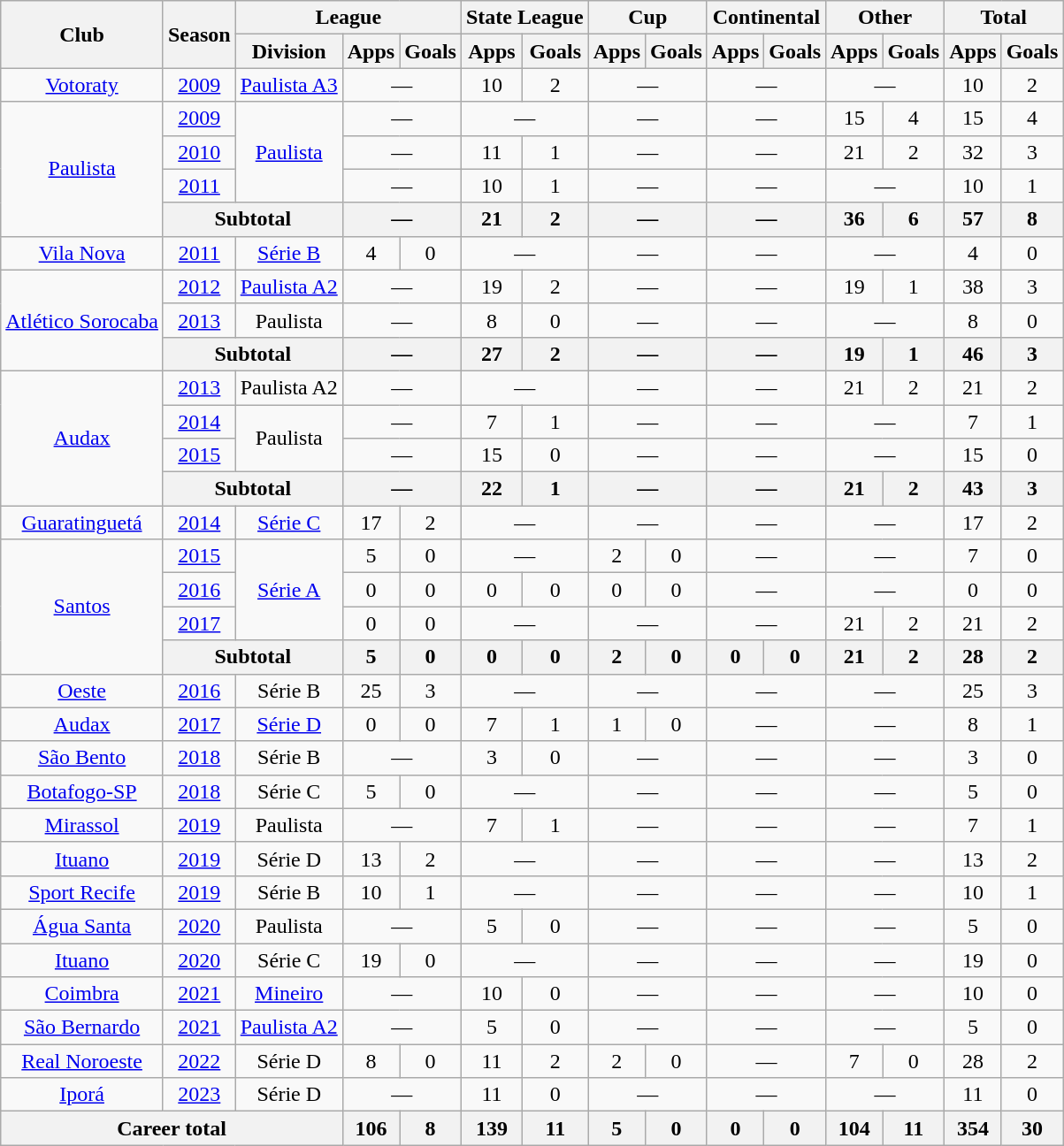<table class="wikitable" style="text-align: center;">
<tr>
<th rowspan="2">Club</th>
<th rowspan="2">Season</th>
<th colspan="3">League</th>
<th colspan="2">State League</th>
<th colspan="2">Cup</th>
<th colspan="2">Continental</th>
<th colspan="2">Other</th>
<th colspan="2">Total</th>
</tr>
<tr>
<th>Division</th>
<th>Apps</th>
<th>Goals</th>
<th>Apps</th>
<th>Goals</th>
<th>Apps</th>
<th>Goals</th>
<th>Apps</th>
<th>Goals</th>
<th>Apps</th>
<th>Goals</th>
<th>Apps</th>
<th>Goals</th>
</tr>
<tr>
<td valign="center"><a href='#'>Votoraty</a></td>
<td><a href='#'>2009</a></td>
<td><a href='#'>Paulista A3</a></td>
<td colspan="2">—</td>
<td>10</td>
<td>2</td>
<td colspan="2">—</td>
<td colspan="2">—</td>
<td colspan="2">—</td>
<td>10</td>
<td>2</td>
</tr>
<tr>
<td rowspan="4" valign="center"><a href='#'>Paulista</a></td>
<td><a href='#'>2009</a></td>
<td rowspan="3"><a href='#'>Paulista</a></td>
<td colspan="2">—</td>
<td colspan="2">—</td>
<td colspan="2">—</td>
<td colspan="2">—</td>
<td>15</td>
<td>4</td>
<td>15</td>
<td>4</td>
</tr>
<tr>
<td><a href='#'>2010</a></td>
<td colspan="2">—</td>
<td>11</td>
<td>1</td>
<td colspan="2">—</td>
<td colspan="2">—</td>
<td>21</td>
<td>2</td>
<td>32</td>
<td>3</td>
</tr>
<tr>
<td><a href='#'>2011</a></td>
<td colspan="2">—</td>
<td>10</td>
<td>1</td>
<td colspan="2">—</td>
<td colspan="2">—</td>
<td colspan="2">—</td>
<td>10</td>
<td>1</td>
</tr>
<tr>
<th colspan="2">Subtotal</th>
<th colspan="2">—</th>
<th>21</th>
<th>2</th>
<th colspan="2">—</th>
<th colspan="2">—</th>
<th>36</th>
<th>6</th>
<th>57</th>
<th>8</th>
</tr>
<tr>
<td valign="center"><a href='#'>Vila Nova</a></td>
<td><a href='#'>2011</a></td>
<td><a href='#'>Série B</a></td>
<td>4</td>
<td>0</td>
<td colspan="2">—</td>
<td colspan="2">—</td>
<td colspan="2">—</td>
<td colspan="2">—</td>
<td>4</td>
<td>0</td>
</tr>
<tr>
<td rowspan="3" valign="center"><a href='#'>Atlético Sorocaba</a></td>
<td><a href='#'>2012</a></td>
<td><a href='#'>Paulista A2</a></td>
<td colspan="2">—</td>
<td>19</td>
<td>2</td>
<td colspan="2">—</td>
<td colspan="2">—</td>
<td>19</td>
<td>1</td>
<td>38</td>
<td>3</td>
</tr>
<tr>
<td><a href='#'>2013</a></td>
<td>Paulista</td>
<td colspan="2">—</td>
<td>8</td>
<td>0</td>
<td colspan="2">—</td>
<td colspan="2">—</td>
<td colspan="2">—</td>
<td>8</td>
<td>0</td>
</tr>
<tr>
<th colspan="2">Subtotal</th>
<th colspan="2">—</th>
<th>27</th>
<th>2</th>
<th colspan="2">—</th>
<th colspan="2">—</th>
<th>19</th>
<th>1</th>
<th>46</th>
<th>3</th>
</tr>
<tr>
<td rowspan="4" valign="center"><a href='#'>Audax</a></td>
<td><a href='#'>2013</a></td>
<td>Paulista A2</td>
<td colspan="2">—</td>
<td colspan="2">—</td>
<td colspan="2">—</td>
<td colspan="2">—</td>
<td>21</td>
<td>2</td>
<td>21</td>
<td>2</td>
</tr>
<tr>
<td><a href='#'>2014</a></td>
<td rowspan="2">Paulista</td>
<td colspan="2">—</td>
<td>7</td>
<td>1</td>
<td colspan="2">—</td>
<td colspan="2">—</td>
<td colspan="2">—</td>
<td>7</td>
<td>1</td>
</tr>
<tr>
<td><a href='#'>2015</a></td>
<td colspan="2">—</td>
<td>15</td>
<td>0</td>
<td colspan="2">—</td>
<td colspan="2">—</td>
<td colspan="2">—</td>
<td>15</td>
<td>0</td>
</tr>
<tr>
<th colspan="2">Subtotal</th>
<th colspan="2">—</th>
<th>22</th>
<th>1</th>
<th colspan="2">—</th>
<th colspan="2">—</th>
<th>21</th>
<th>2</th>
<th>43</th>
<th>3</th>
</tr>
<tr>
<td valign="center"><a href='#'>Guaratinguetá</a></td>
<td><a href='#'>2014</a></td>
<td><a href='#'>Série C</a></td>
<td>17</td>
<td>2</td>
<td colspan="2">—</td>
<td colspan="2">—</td>
<td colspan="2">—</td>
<td colspan="2">—</td>
<td>17</td>
<td>2</td>
</tr>
<tr>
<td rowspan="4" valign="center"><a href='#'>Santos</a></td>
<td><a href='#'>2015</a></td>
<td rowspan="3"><a href='#'>Série A</a></td>
<td>5</td>
<td>0</td>
<td colspan="2">—</td>
<td>2</td>
<td>0</td>
<td colspan="2">—</td>
<td colspan="2">—</td>
<td>7</td>
<td>0</td>
</tr>
<tr>
<td><a href='#'>2016</a></td>
<td>0</td>
<td>0</td>
<td>0</td>
<td>0</td>
<td>0</td>
<td>0</td>
<td colspan="2">—</td>
<td colspan="2">—</td>
<td>0</td>
<td>0</td>
</tr>
<tr>
<td><a href='#'>2017</a></td>
<td>0</td>
<td>0</td>
<td colspan="2">—</td>
<td colspan="2">—</td>
<td colspan="2">—</td>
<td>21</td>
<td>2</td>
<td>21</td>
<td>2</td>
</tr>
<tr>
<th colspan="2">Subtotal</th>
<th>5</th>
<th>0</th>
<th>0</th>
<th>0</th>
<th>2</th>
<th>0</th>
<th>0</th>
<th>0</th>
<th>21</th>
<th>2</th>
<th>28</th>
<th>2</th>
</tr>
<tr>
<td valign="center"><a href='#'>Oeste</a></td>
<td><a href='#'>2016</a></td>
<td>Série B</td>
<td>25</td>
<td>3</td>
<td colspan="2">—</td>
<td colspan="2">—</td>
<td colspan="2">—</td>
<td colspan="2">—</td>
<td>25</td>
<td>3</td>
</tr>
<tr>
<td valign="center"><a href='#'>Audax</a></td>
<td><a href='#'>2017</a></td>
<td><a href='#'>Série D</a></td>
<td>0</td>
<td>0</td>
<td>7</td>
<td>1</td>
<td>1</td>
<td>0</td>
<td colspan="2">—</td>
<td colspan="2">—</td>
<td>8</td>
<td>1</td>
</tr>
<tr>
<td valign="center"><a href='#'>São Bento</a></td>
<td><a href='#'>2018</a></td>
<td>Série B</td>
<td colspan="2">—</td>
<td>3</td>
<td>0</td>
<td colspan="2">—</td>
<td colspan="2">—</td>
<td colspan="2">—</td>
<td>3</td>
<td>0</td>
</tr>
<tr>
<td valign="center"><a href='#'>Botafogo-SP</a></td>
<td><a href='#'>2018</a></td>
<td>Série C</td>
<td>5</td>
<td>0</td>
<td colspan="2">—</td>
<td colspan="2">—</td>
<td colspan="2">—</td>
<td colspan="2">—</td>
<td>5</td>
<td>0</td>
</tr>
<tr>
<td valign="center"><a href='#'>Mirassol</a></td>
<td><a href='#'>2019</a></td>
<td>Paulista</td>
<td colspan="2">—</td>
<td>7</td>
<td>1</td>
<td colspan="2">—</td>
<td colspan="2">—</td>
<td colspan="2">—</td>
<td>7</td>
<td>1</td>
</tr>
<tr>
<td valign="center"><a href='#'>Ituano</a></td>
<td><a href='#'>2019</a></td>
<td>Série D</td>
<td>13</td>
<td>2</td>
<td colspan="2">—</td>
<td colspan="2">—</td>
<td colspan="2">—</td>
<td colspan="2">—</td>
<td>13</td>
<td>2</td>
</tr>
<tr>
<td valign="center"><a href='#'>Sport Recife</a></td>
<td><a href='#'>2019</a></td>
<td>Série B</td>
<td>10</td>
<td>1</td>
<td colspan="2">—</td>
<td colspan="2">—</td>
<td colspan="2">—</td>
<td colspan="2">—</td>
<td>10</td>
<td>1</td>
</tr>
<tr>
<td valign="center"><a href='#'>Água Santa</a></td>
<td><a href='#'>2020</a></td>
<td>Paulista</td>
<td colspan="2">—</td>
<td>5</td>
<td>0</td>
<td colspan="2">—</td>
<td colspan="2">—</td>
<td colspan="2">—</td>
<td>5</td>
<td>0</td>
</tr>
<tr>
<td valign="center"><a href='#'>Ituano</a></td>
<td><a href='#'>2020</a></td>
<td>Série C</td>
<td>19</td>
<td>0</td>
<td colspan="2">—</td>
<td colspan="2">—</td>
<td colspan="2">—</td>
<td colspan="2">—</td>
<td>19</td>
<td>0</td>
</tr>
<tr>
<td valign="center"><a href='#'>Coimbra</a></td>
<td><a href='#'>2021</a></td>
<td><a href='#'>Mineiro</a></td>
<td colspan="2">—</td>
<td>10</td>
<td>0</td>
<td colspan="2">—</td>
<td colspan="2">—</td>
<td colspan="2">—</td>
<td>10</td>
<td>0</td>
</tr>
<tr>
<td valign="center"><a href='#'>São Bernardo</a></td>
<td><a href='#'>2021</a></td>
<td><a href='#'>Paulista A2</a></td>
<td colspan="2">—</td>
<td>5</td>
<td>0</td>
<td colspan="2">—</td>
<td colspan="2">—</td>
<td colspan="2">—</td>
<td>5</td>
<td>0</td>
</tr>
<tr>
<td valign="center"><a href='#'>Real Noroeste</a></td>
<td><a href='#'>2022</a></td>
<td>Série D</td>
<td>8</td>
<td>0</td>
<td>11</td>
<td>2</td>
<td>2</td>
<td>0</td>
<td colspan="2">—</td>
<td>7</td>
<td>0</td>
<td>28</td>
<td>2</td>
</tr>
<tr>
<td valign="center"><a href='#'>Iporá</a></td>
<td><a href='#'>2023</a></td>
<td>Série D</td>
<td colspan="2">—</td>
<td>11</td>
<td>0</td>
<td colspan="2">—</td>
<td colspan="2">—</td>
<td colspan="2">—</td>
<td>11</td>
<td>0</td>
</tr>
<tr>
<th colspan="3"><strong>Career total</strong></th>
<th>106</th>
<th>8</th>
<th>139</th>
<th>11</th>
<th>5</th>
<th>0</th>
<th>0</th>
<th>0</th>
<th>104</th>
<th>11</th>
<th>354</th>
<th>30</th>
</tr>
</table>
